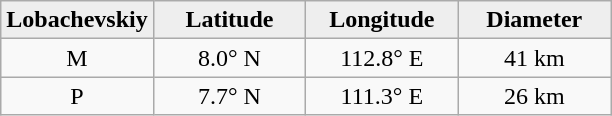<table class="wikitable">
<tr>
<th width="25%" style="background:#eeeeee;">Lobachevskiy</th>
<th width="25%" style="background:#eeeeee;">Latitude</th>
<th width="25%" style="background:#eeeeee;">Longitude</th>
<th width="25%" style="background:#eeeeee;">Diameter</th>
</tr>
<tr>
<td align="center">M</td>
<td align="center">8.0° N</td>
<td align="center">112.8° E</td>
<td align="center">41 km</td>
</tr>
<tr>
<td align="center">P</td>
<td align="center">7.7° N</td>
<td align="center">111.3° E</td>
<td align="center">26 km</td>
</tr>
</table>
